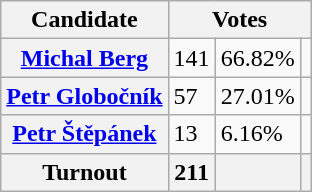<table class="wikitable">
<tr>
<th>Candidate</th>
<th colspan=3>Votes</th>
</tr>
<tr>
<th><a href='#'>Michal Berg</a></th>
<td>141</td>
<td>66.82%</td>
<td></td>
</tr>
<tr>
<th><a href='#'>Petr Globočník</a></th>
<td>57</td>
<td>27.01%</td>
<td></td>
</tr>
<tr>
<th><a href='#'>Petr Štěpánek</a></th>
<td>13</td>
<td>6.16%</td>
<td></td>
</tr>
<tr>
<th>Turnout</th>
<th>211</th>
<th></th>
<th></th>
</tr>
</table>
